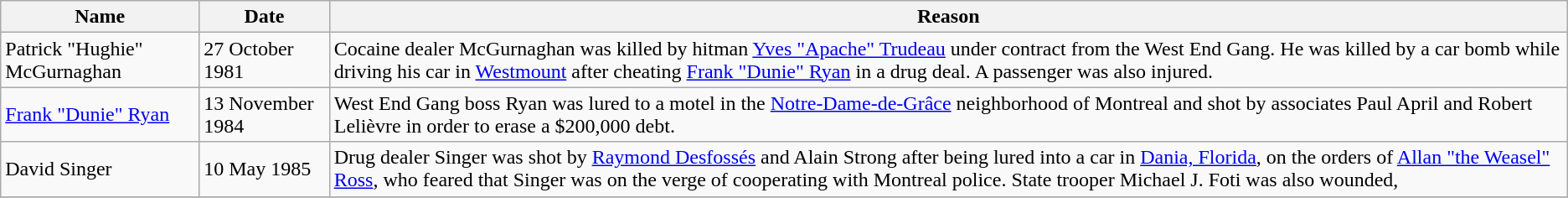<table border="1" class="wikitable">
<tr>
<th>Name</th>
<th>Date</th>
<th>Reason</th>
</tr>
<tr>
<td>Patrick "Hughie" McGurnaghan</td>
<td>27 October 1981</td>
<td>Cocaine dealer McGurnaghan was killed by hitman <a href='#'>Yves "Apache" Trudeau</a> under contract from the West End Gang. He was killed by a car bomb while driving his car in <a href='#'>Westmount</a> after cheating <a href='#'>Frank "Dunie" Ryan</a> in a drug deal. A passenger was also injured.</td>
</tr>
<tr>
<td><a href='#'>Frank "Dunie" Ryan</a></td>
<td>13 November 1984</td>
<td>West End Gang boss Ryan was lured to a motel in the <a href='#'>Notre-Dame-de-Grâce</a> neighborhood of Montreal and shot by associates Paul April and Robert Lelièvre in order to erase a $200,000 debt.</td>
</tr>
<tr>
<td>David Singer</td>
<td>10 May 1985</td>
<td>Drug dealer Singer was shot by <a href='#'>Raymond Desfossés</a> and Alain Strong after being lured into a car in <a href='#'>Dania, Florida</a>, on the orders of <a href='#'>Allan "the Weasel" Ross</a>, who feared that Singer was on the verge of cooperating with Montreal police. State trooper Michael J. Foti was also wounded,</td>
</tr>
<tr>
</tr>
</table>
